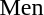<table>
<tr>
<td>Men</td>
<td></td>
<td></td>
<td></td>
</tr>
</table>
